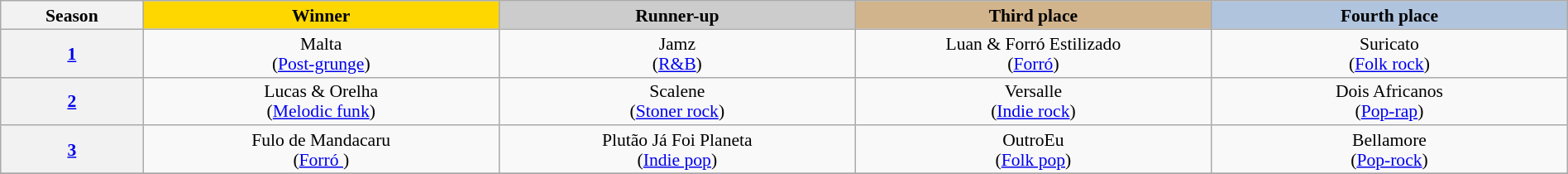<table class="wikitable" style="text-align:center; font-size:90%; line-height:16px; width:100%;">
<tr>
<th scope="col">Season</th>
<td scope="col" bgcolor="FFD700"><strong>Winner</strong></td>
<td scope="col" bgcolor="CCCCCC"><strong>Runner-up</strong></td>
<td scope="col" bgcolor="D2B48C"><strong>Third place</strong></td>
<td scope="col" bgcolor="B0C4DE"><strong>Fourth place</strong></td>
</tr>
<tr>
<th width="08%"><a href='#'>1</a></th>
<td width="20%">Malta<br>(<a href='#'>Post-grunge</a>)</td>
<td width="20%">Jamz<br>(<a href='#'>R&B</a>)</td>
<td width="20%">Luan & Forró Estilizado<br>(<a href='#'>Forró</a>)</td>
<td width="20%">Suricato<br>(<a href='#'>Folk rock</a>)</td>
</tr>
<tr>
<th width="05%"><a href='#'>2</a></th>
<td width="20%">Lucas & Orelha<br>(<a href='#'>Melodic funk</a>)</td>
<td width="20%">Scalene<br>(<a href='#'>Stoner rock</a>)</td>
<td width="20%">Versalle<br>(<a href='#'>Indie rock</a>)</td>
<td width="20%">Dois Africanos<br>(<a href='#'>Pop-rap</a>)</td>
</tr>
<tr>
<th width="05%"><a href='#'>3</a></th>
<td width="20%">Fulo de Mandacaru<br>(<a href='#'>Forró </a>)</td>
<td width="20%">Plutão Já Foi Planeta <br>(<a href='#'>Indie pop</a>)</td>
<td width="20%">OutroEu <br>(<a href='#'>Folk pop</a>)</td>
<td width="20%">Bellamore<br>(<a href='#'>Pop-rock</a>)</td>
</tr>
<tr>
</tr>
</table>
